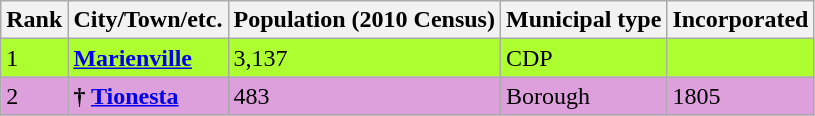<table class="wikitable sortable">
<tr>
<th>Rank</th>
<th>City/Town/etc.</th>
<th>Population (2010 Census)</th>
<th>Municipal type</th>
<th>Incorporated</th>
</tr>
<tr style="background-color:#ADFF2F;">
<td>1</td>
<td><strong><a href='#'>Marienville</a></strong></td>
<td>3,137</td>
<td>CDP</td>
<td></td>
</tr>
<tr style="background-color:#DDA0DD;">
<td>2</td>
<td><strong>† <a href='#'>Tionesta</a></strong></td>
<td>483</td>
<td>Borough</td>
<td>1805</td>
</tr>
</table>
